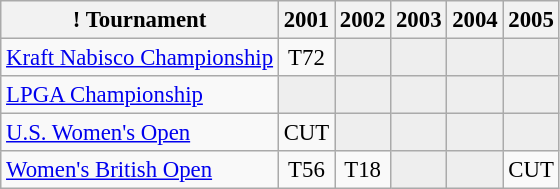<table class="wikitable" style="font-size:95%;text-align:center;">
<tr>
<th>! Tournament</th>
<th>2001</th>
<th>2002</th>
<th>2003</th>
<th>2004</th>
<th>2005</th>
</tr>
<tr>
<td align=left><a href='#'>Kraft Nabisco Championship</a></td>
<td>T72</td>
<td style="background:#eeeeee;"></td>
<td style="background:#eeeeee;"></td>
<td style="background:#eeeeee;"></td>
<td style="background:#eeeeee;"></td>
</tr>
<tr>
<td align=left><a href='#'>LPGA Championship</a></td>
<td style="background:#eeeeee;"></td>
<td style="background:#eeeeee;"></td>
<td style="background:#eeeeee;"></td>
<td style="background:#eeeeee;"></td>
<td style="background:#eeeeee;"></td>
</tr>
<tr>
<td align=left><a href='#'>U.S. Women's Open</a></td>
<td>CUT</td>
<td style="background:#eeeeee;"></td>
<td style="background:#eeeeee;"></td>
<td style="background:#eeeeee;"></td>
<td style="background:#eeeeee;"></td>
</tr>
<tr>
<td align=left><a href='#'>Women's British Open</a></td>
<td>T56</td>
<td>T18</td>
<td style="background:#eeeeee;"></td>
<td style="background:#eeeeee;"></td>
<td>CUT</td>
</tr>
</table>
